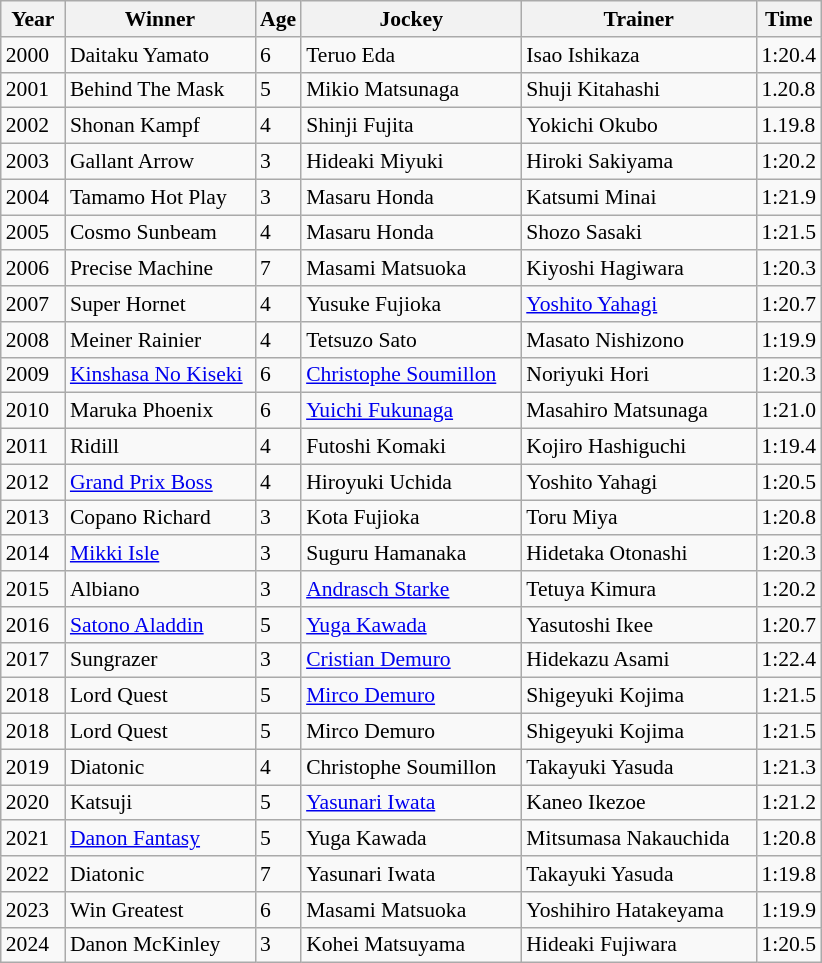<table class="wikitable sortable" style="font-size:90%">
<tr>
<th width="36px">Year<br></th>
<th width="120px">Winner<br></th>
<th>Age<br></th>
<th width="140px">Jockey<br></th>
<th width="150px">Trainer<br></th>
<th>Time<br></th>
</tr>
<tr>
<td>2000</td>
<td>Daitaku Yamato</td>
<td>6</td>
<td>Teruo Eda</td>
<td>Isao Ishikaza</td>
<td>1:20.4</td>
</tr>
<tr>
<td>2001</td>
<td>Behind The Mask</td>
<td>5</td>
<td>Mikio Matsunaga</td>
<td>Shuji Kitahashi</td>
<td>1.20.8</td>
</tr>
<tr>
<td>2002</td>
<td>Shonan Kampf</td>
<td>4</td>
<td>Shinji Fujita</td>
<td>Yokichi Okubo</td>
<td>1.19.8</td>
</tr>
<tr>
<td>2003</td>
<td>Gallant Arrow</td>
<td>3</td>
<td>Hideaki Miyuki</td>
<td>Hiroki Sakiyama</td>
<td>1:20.2</td>
</tr>
<tr>
<td>2004</td>
<td>Tamamo Hot Play</td>
<td>3</td>
<td>Masaru Honda</td>
<td>Katsumi Minai</td>
<td>1:21.9</td>
</tr>
<tr>
<td>2005</td>
<td>Cosmo Sunbeam</td>
<td>4</td>
<td>Masaru Honda</td>
<td>Shozo Sasaki</td>
<td>1:21.5</td>
</tr>
<tr>
<td>2006</td>
<td>Precise Machine</td>
<td>7</td>
<td>Masami Matsuoka</td>
<td>Kiyoshi Hagiwara</td>
<td>1:20.3</td>
</tr>
<tr>
<td>2007</td>
<td>Super Hornet</td>
<td>4</td>
<td>Yusuke Fujioka</td>
<td><a href='#'>Yoshito Yahagi</a></td>
<td>1:20.7</td>
</tr>
<tr>
<td>2008</td>
<td>Meiner Rainier</td>
<td>4</td>
<td>Tetsuzo Sato</td>
<td>Masato Nishizono</td>
<td>1:19.9</td>
</tr>
<tr>
<td>2009</td>
<td><a href='#'>Kinshasa No Kiseki</a></td>
<td>6</td>
<td><a href='#'>Christophe Soumillon</a></td>
<td>Noriyuki Hori</td>
<td>1:20.3</td>
</tr>
<tr>
<td>2010</td>
<td>Maruka Phoenix</td>
<td>6</td>
<td><a href='#'>Yuichi Fukunaga</a></td>
<td>Masahiro Matsunaga</td>
<td>1:21.0</td>
</tr>
<tr>
<td>2011</td>
<td>Ridill</td>
<td>4</td>
<td>Futoshi Komaki</td>
<td>Kojiro Hashiguchi</td>
<td>1:19.4</td>
</tr>
<tr>
<td>2012</td>
<td><a href='#'>Grand Prix Boss</a></td>
<td>4</td>
<td>Hiroyuki Uchida</td>
<td>Yoshito Yahagi</td>
<td>1:20.5</td>
</tr>
<tr>
<td>2013</td>
<td>Copano Richard</td>
<td>3</td>
<td>Kota Fujioka</td>
<td>Toru Miya</td>
<td>1:20.8</td>
</tr>
<tr>
<td>2014</td>
<td><a href='#'>Mikki Isle</a></td>
<td>3</td>
<td>Suguru Hamanaka</td>
<td>Hidetaka Otonashi</td>
<td>1:20.3</td>
</tr>
<tr>
<td>2015</td>
<td>Albiano</td>
<td>3</td>
<td><a href='#'>Andrasch Starke</a></td>
<td>Tetuya Kimura</td>
<td>1:20.2</td>
</tr>
<tr>
<td>2016</td>
<td><a href='#'>Satono Aladdin</a></td>
<td>5</td>
<td><a href='#'>Yuga Kawada</a></td>
<td>Yasutoshi Ikee</td>
<td>1:20.7</td>
</tr>
<tr>
<td>2017</td>
<td>Sungrazer</td>
<td>3</td>
<td><a href='#'>Cristian Demuro</a></td>
<td>Hidekazu Asami</td>
<td>1:22.4</td>
</tr>
<tr>
<td>2018</td>
<td>Lord Quest</td>
<td>5</td>
<td><a href='#'>Mirco Demuro</a></td>
<td>Shigeyuki Kojima</td>
<td>1:21.5</td>
</tr>
<tr>
<td>2018</td>
<td>Lord Quest</td>
<td>5</td>
<td>Mirco Demuro</td>
<td>Shigeyuki Kojima</td>
<td>1:21.5</td>
</tr>
<tr>
<td>2019</td>
<td>Diatonic</td>
<td>4</td>
<td>Christophe Soumillon</td>
<td>Takayuki Yasuda</td>
<td>1:21.3</td>
</tr>
<tr>
<td>2020</td>
<td>Katsuji</td>
<td>5</td>
<td><a href='#'>Yasunari Iwata</a></td>
<td>Kaneo Ikezoe</td>
<td>1:21.2</td>
</tr>
<tr>
<td>2021</td>
<td><a href='#'>Danon Fantasy</a></td>
<td>5</td>
<td>Yuga Kawada</td>
<td>Mitsumasa Nakauchida</td>
<td>1:20.8</td>
</tr>
<tr>
<td>2022</td>
<td>Diatonic</td>
<td>7</td>
<td>Yasunari Iwata</td>
<td>Takayuki Yasuda</td>
<td>1:19.8</td>
</tr>
<tr>
<td>2023</td>
<td>Win Greatest</td>
<td>6</td>
<td>Masami Matsuoka</td>
<td>Yoshihiro Hatakeyama</td>
<td>1:19.9</td>
</tr>
<tr>
<td>2024</td>
<td>Danon McKinley</td>
<td>3</td>
<td>Kohei Matsuyama</td>
<td>Hideaki Fujiwara</td>
<td>1:20.5</td>
</tr>
</table>
